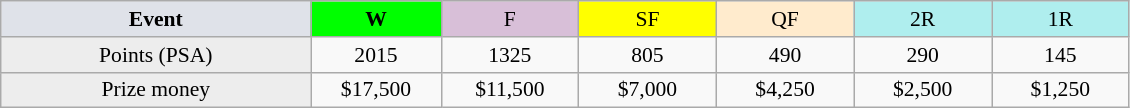<table class=wikitable style=font-size:90%;text-align:center>
<tr>
<td width=200 colspan=1 bgcolor=#dfe2e9><strong>Event</strong></td>
<td width=80 bgcolor=lime><strong>W</strong></td>
<td width=85 bgcolor=#D8BFD8>F</td>
<td width=85 bgcolor=#FFFF00>SF</td>
<td width=85 bgcolor=#ffebcd>QF</td>
<td width=85 bgcolor=#afeeee>2R</td>
<td width=85 bgcolor=#afeeee>1R</td>
</tr>
<tr>
<td bgcolor=#EDEDED>Points (PSA)</td>
<td>2015</td>
<td>1325</td>
<td>805</td>
<td>490</td>
<td>290</td>
<td>145</td>
</tr>
<tr>
<td bgcolor=#EDEDED>Prize money</td>
<td>$17,500</td>
<td>$11,500</td>
<td>$7,000</td>
<td>$4,250</td>
<td>$2,500</td>
<td>$1,250</td>
</tr>
</table>
